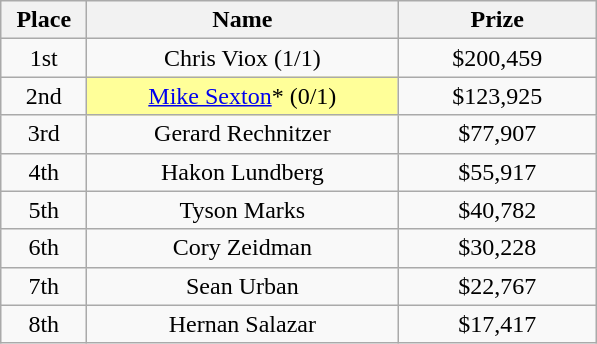<table class="wikitable">
<tr>
<th width="50">Place</th>
<th width="200">Name</th>
<th width="125">Prize</th>
</tr>
<tr>
<td align = "center">1st</td>
<td align = "center">Chris Viox (1/1)</td>
<td align = "center">$200,459</td>
</tr>
<tr>
<td align = "center">2nd</td>
<td align = "center" bgcolor="#FFFF99"><a href='#'>Mike Sexton</a>* (0/1)</td>
<td align = "center">$123,925</td>
</tr>
<tr>
<td align = "center">3rd</td>
<td align = "center">Gerard Rechnitzer</td>
<td align = "center">$77,907</td>
</tr>
<tr>
<td align = "center">4th</td>
<td align = "center">Hakon Lundberg</td>
<td align = "center">$55,917</td>
</tr>
<tr>
<td align = "center">5th</td>
<td align = "center">Tyson Marks</td>
<td align = "center">$40,782</td>
</tr>
<tr>
<td align = "center">6th</td>
<td align = "center">Cory Zeidman</td>
<td align = "center">$30,228</td>
</tr>
<tr>
<td align = "center">7th</td>
<td align = "center">Sean Urban</td>
<td align = "center">$22,767</td>
</tr>
<tr>
<td align = "center">8th</td>
<td align = "center">Hernan Salazar</td>
<td align = "center">$17,417</td>
</tr>
</table>
